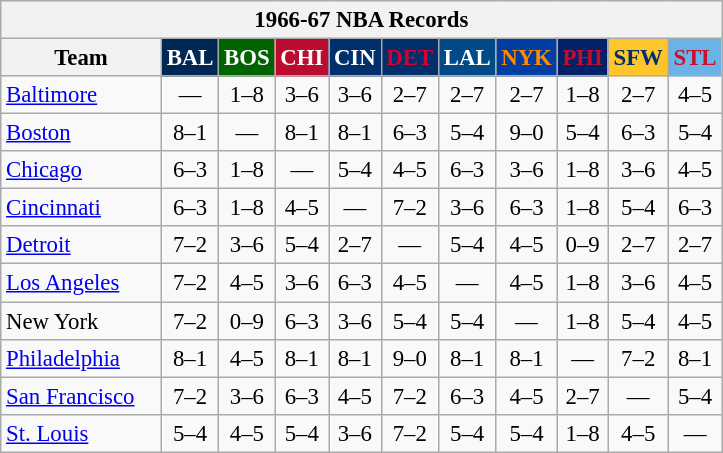<table class="wikitable" style="font-size:95%; text-align:center;">
<tr>
<th colspan=11>1966-67 NBA Records</th>
</tr>
<tr>
<th width=100>Team</th>
<th style="background:#002854;color:#FFFFFF;width=35">BAL</th>
<th style="background:#006400;color:#FFFFFF;width=35">BOS</th>
<th style="background:#BA0C2F;color:#FFFFFF;width=35">CHI</th>
<th style="background:#012F6B;color:#FFFFFF;width=35">CIN</th>
<th style="background:#012F6B;color:#D40032;width=35">DET</th>
<th style="background:#004B87;color:#FFFFFF;width=35">LAL</th>
<th style="background:#003EA4;color:#FF8C00;width=35">NYK</th>
<th style="background:#012268;color:#C60D28;width=35">PHI</th>
<th style="background:#FFC62C;color:#012F6B;width=35">SFW</th>
<th style="background:#69B3E6;color:#C70F2E;width=35">STL</th>
</tr>
<tr>
<td style="text-align:left;"><a href='#'>Baltimore</a></td>
<td>—</td>
<td>1–8</td>
<td>3–6</td>
<td>3–6</td>
<td>2–7</td>
<td>2–7</td>
<td>2–7</td>
<td>1–8</td>
<td>2–7</td>
<td>4–5</td>
</tr>
<tr>
<td style="text-align:left;"><a href='#'>Boston</a></td>
<td>8–1</td>
<td>—</td>
<td>8–1</td>
<td>8–1</td>
<td>6–3</td>
<td>5–4</td>
<td>9–0</td>
<td>5–4</td>
<td>6–3</td>
<td>5–4</td>
</tr>
<tr>
<td style="text-align:left;"><a href='#'>Chicago</a></td>
<td>6–3</td>
<td>1–8</td>
<td>—</td>
<td>5–4</td>
<td>4–5</td>
<td>6–3</td>
<td>3–6</td>
<td>1–8</td>
<td>3–6</td>
<td>4–5</td>
</tr>
<tr>
<td style="text-align:left;"><a href='#'>Cincinnati</a></td>
<td>6–3</td>
<td>1–8</td>
<td>4–5</td>
<td>—</td>
<td>7–2</td>
<td>3–6</td>
<td>6–3</td>
<td>1–8</td>
<td>5–4</td>
<td>6–3</td>
</tr>
<tr>
<td style="text-align:left;"><a href='#'>Detroit</a></td>
<td>7–2</td>
<td>3–6</td>
<td>5–4</td>
<td>2–7</td>
<td>—</td>
<td>5–4</td>
<td>4–5</td>
<td>0–9</td>
<td>2–7</td>
<td>2–7</td>
</tr>
<tr>
<td style="text-align:left;"><a href='#'>Los Angeles</a></td>
<td>7–2</td>
<td>4–5</td>
<td>3–6</td>
<td>6–3</td>
<td>4–5</td>
<td>—</td>
<td>4–5</td>
<td>1–8</td>
<td>3–6</td>
<td>4–5</td>
</tr>
<tr>
<td style="text-align:left;">New York</td>
<td>7–2</td>
<td>0–9</td>
<td>6–3</td>
<td>3–6</td>
<td>5–4</td>
<td>5–4</td>
<td>—</td>
<td>1–8</td>
<td>5–4</td>
<td>4–5</td>
</tr>
<tr>
<td style="text-align:left;"><a href='#'>Philadelphia</a></td>
<td>8–1</td>
<td>4–5</td>
<td>8–1</td>
<td>8–1</td>
<td>9–0</td>
<td>8–1</td>
<td>8–1</td>
<td>—</td>
<td>7–2</td>
<td>8–1</td>
</tr>
<tr>
<td style="text-align:left;"><a href='#'>San Francisco</a></td>
<td>7–2</td>
<td>3–6</td>
<td>6–3</td>
<td>4–5</td>
<td>7–2</td>
<td>6–3</td>
<td>4–5</td>
<td>2–7</td>
<td>—</td>
<td>5–4</td>
</tr>
<tr>
<td style="text-align:left;"><a href='#'>St. Louis</a></td>
<td>5–4</td>
<td>4–5</td>
<td>5–4</td>
<td>3–6</td>
<td>7–2</td>
<td>5–4</td>
<td>5–4</td>
<td>1–8</td>
<td>4–5</td>
<td>—</td>
</tr>
</table>
